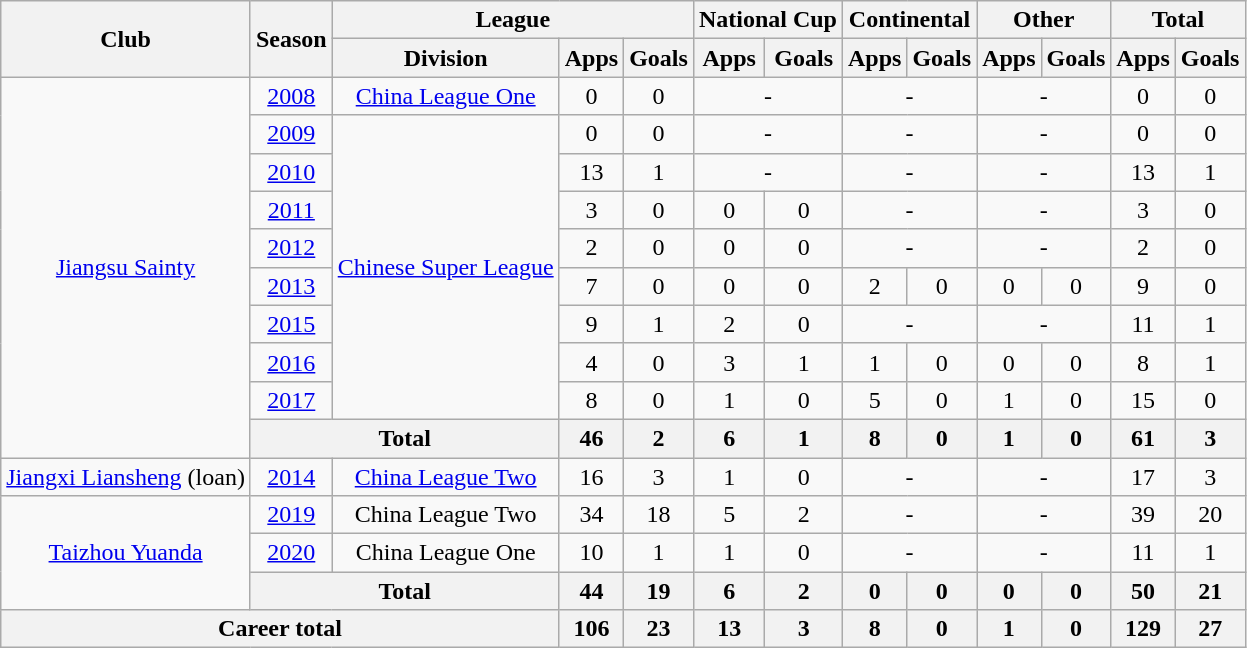<table class="wikitable" style="text-align: center">
<tr>
<th rowspan="2">Club</th>
<th rowspan="2">Season</th>
<th colspan="3">League</th>
<th colspan="2">National Cup</th>
<th colspan="2">Continental</th>
<th colspan="2">Other</th>
<th colspan="2">Total</th>
</tr>
<tr>
<th>Division</th>
<th>Apps</th>
<th>Goals</th>
<th>Apps</th>
<th>Goals</th>
<th>Apps</th>
<th>Goals</th>
<th>Apps</th>
<th>Goals</th>
<th>Apps</th>
<th>Goals</th>
</tr>
<tr>
<td rowspan=10><a href='#'>Jiangsu Sainty</a></td>
<td><a href='#'>2008</a></td>
<td><a href='#'>China League One</a></td>
<td>0</td>
<td>0</td>
<td colspan="2">-</td>
<td colspan="2">-</td>
<td colspan="2">-</td>
<td>0</td>
<td>0</td>
</tr>
<tr>
<td><a href='#'>2009</a></td>
<td rowspan=8><a href='#'>Chinese Super League</a></td>
<td>0</td>
<td>0</td>
<td colspan="2">-</td>
<td colspan="2">-</td>
<td colspan="2">-</td>
<td>0</td>
<td>0</td>
</tr>
<tr>
<td><a href='#'>2010</a></td>
<td>13</td>
<td>1</td>
<td colspan="2">-</td>
<td colspan="2">-</td>
<td colspan="2">-</td>
<td>13</td>
<td>1</td>
</tr>
<tr>
<td><a href='#'>2011</a></td>
<td>3</td>
<td>0</td>
<td>0</td>
<td>0</td>
<td colspan="2">-</td>
<td colspan="2">-</td>
<td>3</td>
<td>0</td>
</tr>
<tr>
<td><a href='#'>2012</a></td>
<td>2</td>
<td>0</td>
<td>0</td>
<td>0</td>
<td colspan="2">-</td>
<td colspan="2">-</td>
<td>2</td>
<td>0</td>
</tr>
<tr>
<td><a href='#'>2013</a></td>
<td>7</td>
<td>0</td>
<td>0</td>
<td>0</td>
<td>2</td>
<td>0</td>
<td>0</td>
<td>0</td>
<td>9</td>
<td>0</td>
</tr>
<tr>
<td><a href='#'>2015</a></td>
<td>9</td>
<td>1</td>
<td>2</td>
<td>0</td>
<td colspan="2">-</td>
<td colspan="2">-</td>
<td>11</td>
<td>1</td>
</tr>
<tr>
<td><a href='#'>2016</a></td>
<td>4</td>
<td>0</td>
<td>3</td>
<td>1</td>
<td>1</td>
<td>0</td>
<td>0</td>
<td>0</td>
<td>8</td>
<td>1</td>
</tr>
<tr>
<td><a href='#'>2017</a></td>
<td>8</td>
<td>0</td>
<td>1</td>
<td>0</td>
<td>5</td>
<td>0</td>
<td>1</td>
<td>0</td>
<td>15</td>
<td>0</td>
</tr>
<tr>
<th colspan="2"><strong>Total</strong></th>
<th>46</th>
<th>2</th>
<th>6</th>
<th>1</th>
<th>8</th>
<th>0</th>
<th>1</th>
<th>0</th>
<th>61</th>
<th>3</th>
</tr>
<tr>
<td><a href='#'>Jiangxi Liansheng</a> (loan)</td>
<td><a href='#'>2014</a></td>
<td><a href='#'>China League Two</a></td>
<td>16</td>
<td>3</td>
<td>1</td>
<td>0</td>
<td colspan="2">-</td>
<td colspan="2">-</td>
<td>17</td>
<td>3</td>
</tr>
<tr>
<td rowspan="3"><a href='#'>Taizhou Yuanda</a></td>
<td><a href='#'>2019</a></td>
<td>China League Two</td>
<td>34</td>
<td>18</td>
<td>5</td>
<td>2</td>
<td colspan="2">-</td>
<td colspan="2">-</td>
<td>39</td>
<td>20</td>
</tr>
<tr>
<td><a href='#'>2020</a></td>
<td>China League One</td>
<td>10</td>
<td>1</td>
<td>1</td>
<td>0</td>
<td colspan="2">-</td>
<td colspan="2">-</td>
<td>11</td>
<td>1</td>
</tr>
<tr>
<th colspan="2"><strong>Total</strong></th>
<th>44</th>
<th>19</th>
<th>6</th>
<th>2</th>
<th>0</th>
<th>0</th>
<th>0</th>
<th>0</th>
<th>50</th>
<th>21</th>
</tr>
<tr>
<th colspan=3>Career total</th>
<th>106</th>
<th>23</th>
<th>13</th>
<th>3</th>
<th>8</th>
<th>0</th>
<th>1</th>
<th>0</th>
<th>129</th>
<th>27</th>
</tr>
</table>
